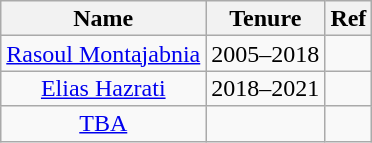<table class="wikitable" style="text-align:center; font-size:100%; line-height:16px;">
<tr>
<th>Name</th>
<th>Tenure</th>
<th>Ref</th>
</tr>
<tr>
<td><a href='#'>Rasoul Montajabnia</a></td>
<td>2005–2018</td>
<td></td>
</tr>
<tr>
<td><a href='#'>Elias Hazrati</a></td>
<td>2018–2021</td>
<td></td>
</tr>
<tr>
<td><a href='#'>TBA</a></td>
<td></td>
<td></td>
</tr>
</table>
